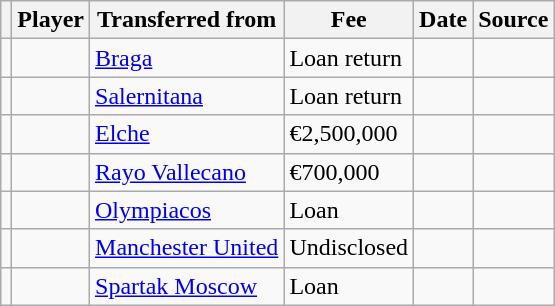<table class="wikitable plainrowheaders sortable">
<tr>
<th></th>
<th scope="col">Player</th>
<th>Transferred from</th>
<th style="width: 65px;">Fee</th>
<th scope="col">Date</th>
<th scope="col">Source</th>
</tr>
<tr>
<td align="center"></td>
<td></td>
<td> <a href='#'>Braga</a></td>
<td>Loan return</td>
<td></td>
<td></td>
</tr>
<tr>
<td align="center"></td>
<td></td>
<td> <a href='#'>Salernitana</a></td>
<td>Loan return</td>
<td></td>
<td></td>
</tr>
<tr>
<td align="center"></td>
<td></td>
<td> <a href='#'>Elche</a></td>
<td>€2,500,000</td>
<td></td>
<td></td>
</tr>
<tr>
<td align="center"></td>
<td></td>
<td> <a href='#'>Rayo Vallecano</a></td>
<td>€700,000</td>
<td></td>
<td></td>
</tr>
<tr>
<td align="center"></td>
<td></td>
<td> <a href='#'>Olympiacos</a></td>
<td>Loan</td>
<td></td>
<td></td>
</tr>
<tr>
<td align="center"></td>
<td></td>
<td> <a href='#'>Manchester United</a></td>
<td>Undisclosed</td>
<td></td>
<td></td>
</tr>
<tr>
<td align="center"></td>
<td></td>
<td> <a href='#'>Spartak Moscow</a></td>
<td>Loan</td>
<td></td>
<td></td>
</tr>
</table>
